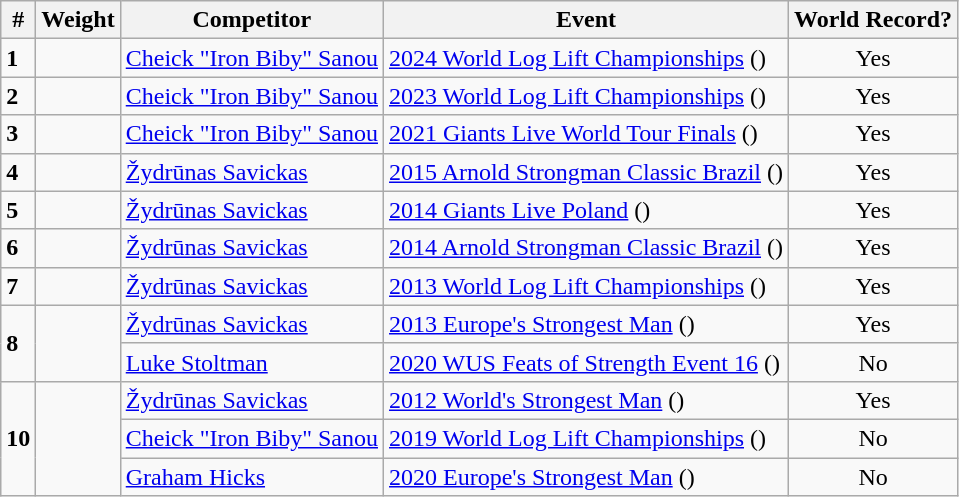<table class="wikitable">
<tr>
<th>#</th>
<th>Weight</th>
<th>Competitor</th>
<th>Event</th>
<th>World Record?</th>
</tr>
<tr>
<td><strong>1</strong></td>
<td></td>
<td> <a href='#'>Cheick "Iron Biby" Sanou</a></td>
<td><a href='#'>2024 World Log Lift Championships</a> ()</td>
<td align=center>Yes</td>
</tr>
<tr>
<td><strong>2</strong></td>
<td></td>
<td> <a href='#'>Cheick "Iron Biby" Sanou</a></td>
<td><a href='#'>2023 World Log Lift Championships</a> ()</td>
<td align=center>Yes</td>
</tr>
<tr>
<td><strong>3</strong></td>
<td></td>
<td> <a href='#'>Cheick "Iron Biby" Sanou</a></td>
<td><a href='#'>2021 Giants Live World Tour Finals</a> ()</td>
<td align=center>Yes</td>
</tr>
<tr>
<td><strong>4</strong></td>
<td></td>
<td> <a href='#'>Žydrūnas Savickas</a></td>
<td><a href='#'>2015 Arnold Strongman Classic Brazil</a> ()</td>
<td align=center>Yes</td>
</tr>
<tr>
<td><strong>5</strong></td>
<td></td>
<td> <a href='#'>Žydrūnas Savickas</a></td>
<td><a href='#'>2014 Giants Live Poland</a> ()</td>
<td align=center>Yes</td>
</tr>
<tr>
<td><strong>6</strong></td>
<td></td>
<td> <a href='#'>Žydrūnas Savickas</a></td>
<td><a href='#'>2014 Arnold Strongman Classic Brazil</a> ()</td>
<td align=center>Yes</td>
</tr>
<tr>
<td><strong>7</strong></td>
<td></td>
<td> <a href='#'>Žydrūnas Savickas</a></td>
<td><a href='#'>2013 World Log Lift Championships</a> ()</td>
<td align=center>Yes</td>
</tr>
<tr>
<td rowspan="2"><strong>8</strong></td>
<td rowspan="2"></td>
<td> <a href='#'>Žydrūnas Savickas</a></td>
<td><a href='#'>2013 Europe's Strongest Man</a> ()</td>
<td align=center>Yes</td>
</tr>
<tr>
<td> <a href='#'>Luke Stoltman</a></td>
<td><a href='#'>2020 WUS Feats of Strength Event 16</a> ()</td>
<td align=center>No</td>
</tr>
<tr>
<td rowspan="3"><strong>10</strong></td>
<td rowspan="3"></td>
<td> <a href='#'>Žydrūnas Savickas</a></td>
<td><a href='#'>2012 World's Strongest Man</a> ()</td>
<td align=center>Yes</td>
</tr>
<tr>
<td> <a href='#'>Cheick "Iron Biby" Sanou</a></td>
<td><a href='#'>2019 World Log Lift Championships</a> ()</td>
<td align=center>No</td>
</tr>
<tr>
<td> <a href='#'>Graham Hicks</a></td>
<td><a href='#'>2020 Europe's Strongest Man</a> ()</td>
<td align=center>No</td>
</tr>
</table>
